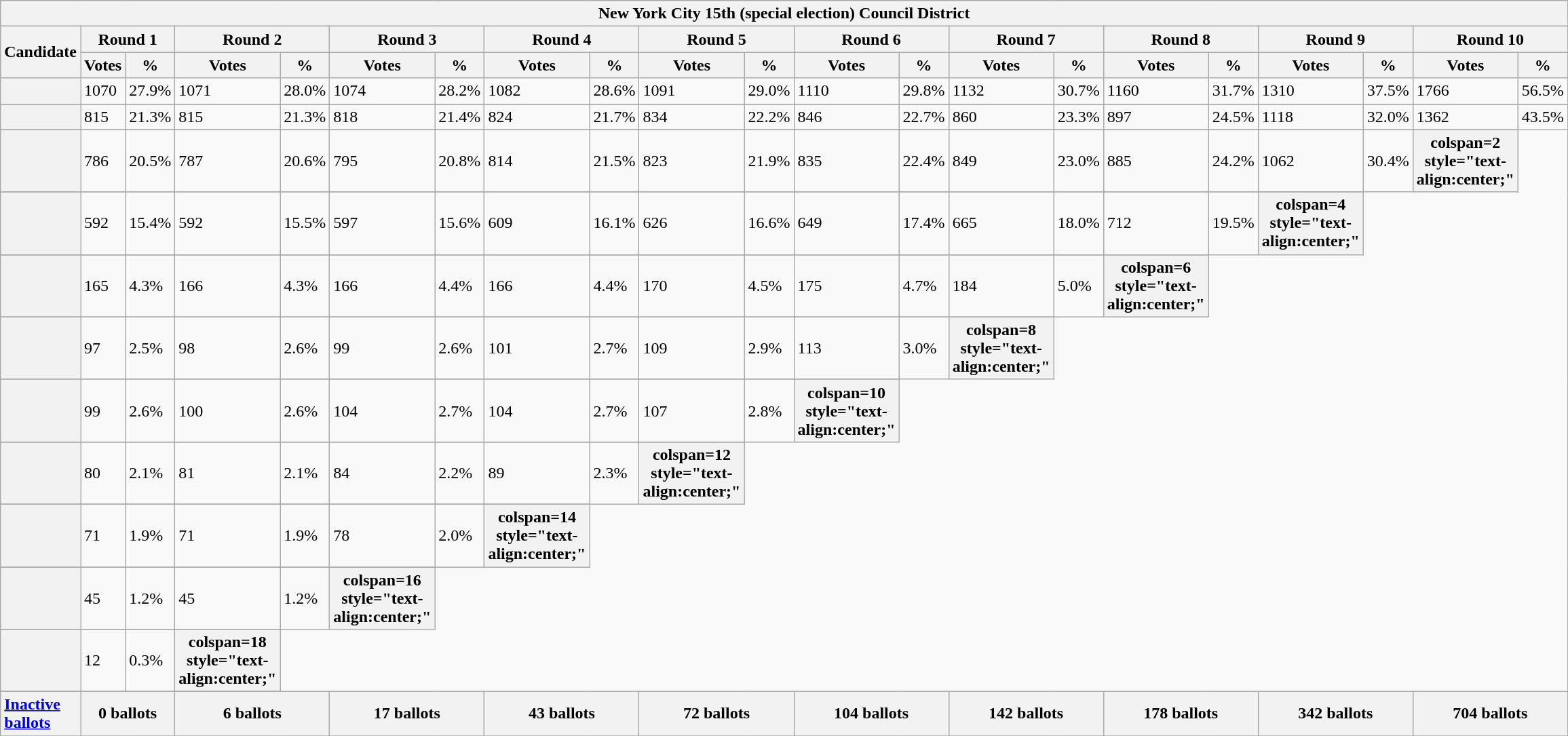<table class="wikitable sortable">
<tr>
<th colspan=" 21 ">New York City 15th (special election) Council District</th>
</tr>
<tr style="background:#eee; text-align:center;">
<th rowspan=2 style="text-align:center;">Candidate</th>
<th colspan=2 style="text-align:center;">Round 1</th>
<th colspan=2 style="text-align:center;">Round 2</th>
<th colspan=2 style="text-align:center;">Round 3</th>
<th colspan=2 style="text-align:center;">Round 4</th>
<th colspan=2 style="text-align:center;">Round 5</th>
<th colspan=2 style="text-align:center;">Round 6</th>
<th colspan=2 style="text-align:center;">Round 7</th>
<th colspan=2 style="text-align:center;">Round 8</th>
<th colspan=2 style="text-align:center;">Round 9</th>
<th colspan=2 style="text-align:center;">Round 10</th>
</tr>
<tr>
<th>Votes</th>
<th>%</th>
<th>Votes</th>
<th>%</th>
<th>Votes</th>
<th>%</th>
<th>Votes</th>
<th>%</th>
<th>Votes</th>
<th>%</th>
<th>Votes</th>
<th>%</th>
<th>Votes</th>
<th>%</th>
<th>Votes</th>
<th>%</th>
<th>Votes</th>
<th>%</th>
<th>Votes</th>
<th>%</th>
</tr>
<tr>
<th scope="row" style="text-align:left;"></th>
<td>1070</td>
<td>27.9%</td>
<td>1071</td>
<td>28.0%</td>
<td>1074</td>
<td>28.2%</td>
<td>1082</td>
<td>28.6%</td>
<td>1091</td>
<td>29.0%</td>
<td>1110</td>
<td>29.8%</td>
<td>1132</td>
<td>30.7%</td>
<td>1160</td>
<td>31.7%</td>
<td>1310</td>
<td>37.5%</td>
<td> 1766</td>
<td> 56.5%</td>
</tr>
<tr>
</tr>
<tr>
<th scope="row" style="text-align:left;"></th>
<td>815</td>
<td>21.3%</td>
<td>815</td>
<td>21.3%</td>
<td>818</td>
<td>21.4%</td>
<td>824</td>
<td>21.7%</td>
<td>834</td>
<td>22.2%</td>
<td>846</td>
<td>22.7%</td>
<td>860</td>
<td>23.3%</td>
<td>897</td>
<td>24.5%</td>
<td>1118</td>
<td>32.0%</td>
<td>1362</td>
<td>43.5%</td>
</tr>
<tr>
</tr>
<tr>
<th scope="row" style="text-align:left;"></th>
<td>786</td>
<td>20.5%</td>
<td>787</td>
<td>20.6%</td>
<td>795</td>
<td>20.8%</td>
<td>814</td>
<td>21.5%</td>
<td>823</td>
<td>21.9%</td>
<td>835</td>
<td>22.4%</td>
<td>849</td>
<td>23.0%</td>
<td>885</td>
<td>24.2%</td>
<td>1062</td>
<td>30.4%</td>
<th>colspan=2 style="text-align:center;" </th>
</tr>
<tr>
</tr>
<tr>
<th scope="row" style="text-align:left;"></th>
<td>592</td>
<td>15.4%</td>
<td>592</td>
<td>15.5%</td>
<td>597</td>
<td>15.6%</td>
<td>609</td>
<td>16.1%</td>
<td>626</td>
<td>16.6%</td>
<td>649</td>
<td>17.4%</td>
<td>665</td>
<td>18.0%</td>
<td>712</td>
<td>19.5%</td>
<th>colspan=4 style="text-align:center;" </th>
</tr>
<tr>
</tr>
<tr>
<th scope="row" style="text-align:left;"></th>
<td>165</td>
<td>4.3%</td>
<td>166</td>
<td>4.3%</td>
<td>166</td>
<td>4.4%</td>
<td>166</td>
<td>4.4%</td>
<td>170</td>
<td>4.5%</td>
<td>175</td>
<td>4.7%</td>
<td>184</td>
<td>5.0%</td>
<th>colspan=6 style="text-align:center;" </th>
</tr>
<tr>
</tr>
<tr>
<th scope="row" style="text-align:left;"></th>
<td>97</td>
<td>2.5%</td>
<td>98</td>
<td>2.6%</td>
<td>99</td>
<td>2.6%</td>
<td>101</td>
<td>2.7%</td>
<td>109</td>
<td>2.9%</td>
<td>113</td>
<td>3.0%</td>
<th>colspan=8 style="text-align:center;" </th>
</tr>
<tr>
</tr>
<tr>
<th scope="row" style="text-align:left;"></th>
<td>99</td>
<td>2.6%</td>
<td>100</td>
<td>2.6%</td>
<td>104</td>
<td>2.7%</td>
<td>104</td>
<td>2.7%</td>
<td>107</td>
<td>2.8%</td>
<th>colspan=10 style="text-align:center;" </th>
</tr>
<tr>
</tr>
<tr>
<th scope="row" style="text-align:left;"></th>
<td>80</td>
<td>2.1%</td>
<td>81</td>
<td>2.1%</td>
<td>84</td>
<td>2.2%</td>
<td>89</td>
<td>2.3%</td>
<th>colspan=12 style="text-align:center;" </th>
</tr>
<tr>
</tr>
<tr>
<th scope="row" style="text-align:left;"></th>
<td>71</td>
<td>1.9%</td>
<td>71</td>
<td>1.9%</td>
<td>78</td>
<td>2.0%</td>
<th>colspan=14 style="text-align:center;" </th>
</tr>
<tr>
</tr>
<tr>
<th scope="row" style="text-align:left;"></th>
<td>45</td>
<td>1.2%</td>
<td>45</td>
<td>1.2%</td>
<th>colspan=16 style="text-align:center;" </th>
</tr>
<tr>
</tr>
<tr>
<th scope="row" style="text-align:left;"></th>
<td>12</td>
<td>0.3%</td>
<th>colspan=18 style="text-align:center;" </th>
</tr>
<tr>
</tr>
<tr>
<th scope="row" style="text-align:left;"><a href='#'>Inactive ballots</a></th>
<th colspan="2">0 ballots</th>
<th colspan="2">6 ballots</th>
<th colspan="2">17 ballots</th>
<th colspan="2">43 ballots</th>
<th colspan="2">72 ballots</th>
<th colspan="2">104 ballots</th>
<th colspan="2">142 ballots</th>
<th colspan="2">178 ballots</th>
<th colspan="2">342 ballots</th>
<th colspan="2">704 ballots</th>
</tr>
<tr>
</tr>
</table>
